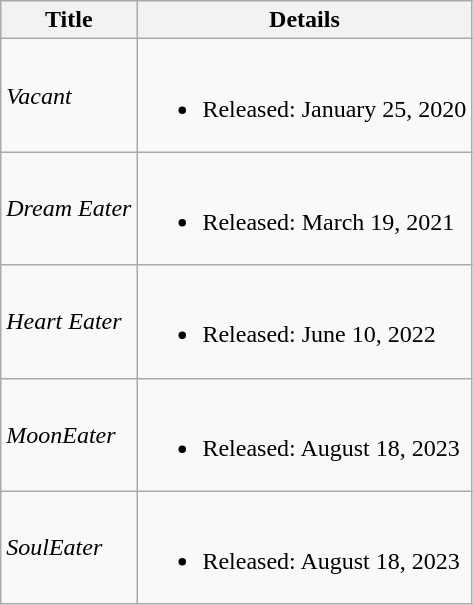<table class="wikitable">
<tr>
<th>Title</th>
<th>Details</th>
</tr>
<tr>
<td><em>Vacant</em></td>
<td><br><ul><li>Released: January 25, 2020</li></ul></td>
</tr>
<tr>
<td><em>Dream Eater</em></td>
<td><br><ul><li>Released: March 19, 2021</li></ul></td>
</tr>
<tr>
<td><em>Heart Eater</em></td>
<td><br><ul><li>Released: June 10, 2022</li></ul></td>
</tr>
<tr>
<td><em>MoonEater</em></td>
<td><br><ul><li>Released: August 18, 2023</li></ul></td>
</tr>
<tr>
<td><em>SoulEater</em></td>
<td><br><ul><li>Released: August 18, 2023</li></ul></td>
</tr>
</table>
